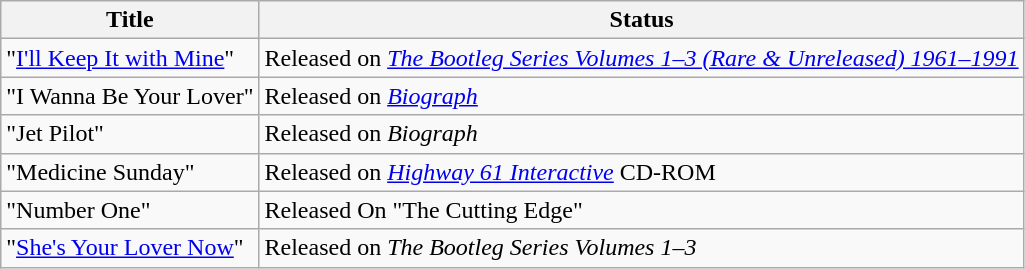<table class="wikitable collapsible">
<tr>
<th>Title</th>
<th>Status</th>
</tr>
<tr>
<td>"<a href='#'>I'll Keep It with Mine</a>"</td>
<td>Released on <em><a href='#'>The Bootleg Series Volumes 1–3 (Rare & Unreleased) 1961–1991</a></em></td>
</tr>
<tr>
<td>"I Wanna Be Your Lover"</td>
<td>Released on <em><a href='#'>Biograph</a></em></td>
</tr>
<tr>
<td>"Jet Pilot"</td>
<td>Released on <em>Biograph</em></td>
</tr>
<tr>
<td>"Medicine Sunday"</td>
<td>Released on <em><a href='#'>Highway 61 Interactive</a></em> CD-ROM</td>
</tr>
<tr>
<td>"Number One"</td>
<td>Released On "The Cutting Edge"</td>
</tr>
<tr>
<td>"<a href='#'>She's Your Lover Now</a>"</td>
<td>Released on <em>The Bootleg Series Volumes 1–3</em></td>
</tr>
</table>
